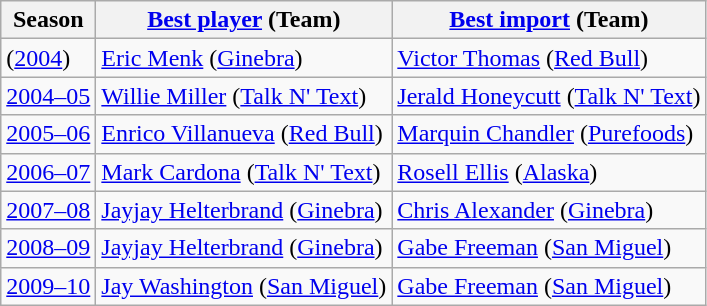<table class="wikitable">
<tr>
<th>Season</th>
<th><a href='#'>Best player</a> (Team)</th>
<th><a href='#'>Best import</a> (Team)</th>
</tr>
<tr>
<td>(<a href='#'>2004</a>)</td>
<td><a href='#'>Eric Menk</a> (<a href='#'>Ginebra</a>)</td>
<td> <a href='#'>Victor Thomas</a> (<a href='#'>Red Bull</a>)</td>
</tr>
<tr>
<td><a href='#'>2004–05</a></td>
<td><a href='#'>Willie Miller</a> (<a href='#'>Talk N' Text</a>)</td>
<td> <a href='#'>Jerald Honeycutt</a> (<a href='#'>Talk N' Text</a>)</td>
</tr>
<tr>
<td><a href='#'>2005–06</a></td>
<td><a href='#'>Enrico Villanueva</a> (<a href='#'>Red Bull</a>)</td>
<td> <a href='#'>Marquin Chandler</a> (<a href='#'>Purefoods</a>)</td>
</tr>
<tr>
<td><a href='#'>2006–07</a></td>
<td><a href='#'>Mark Cardona</a> (<a href='#'>Talk N' Text</a>)</td>
<td> <a href='#'>Rosell Ellis</a> (<a href='#'>Alaska</a>)</td>
</tr>
<tr>
<td><a href='#'>2007–08</a></td>
<td><a href='#'>Jayjay Helterbrand</a> (<a href='#'>Ginebra</a>)</td>
<td> <a href='#'>Chris Alexander</a> (<a href='#'>Ginebra</a>)</td>
</tr>
<tr>
<td><a href='#'>2008–09</a></td>
<td><a href='#'>Jayjay Helterbrand</a> (<a href='#'>Ginebra</a>)</td>
<td> <a href='#'>Gabe Freeman</a> (<a href='#'>San Miguel</a>)</td>
</tr>
<tr>
<td><a href='#'>2009–10</a></td>
<td><a href='#'>Jay Washington</a> (<a href='#'>San Miguel</a>)</td>
<td> <a href='#'>Gabe Freeman</a> (<a href='#'>San Miguel</a>)</td>
</tr>
</table>
